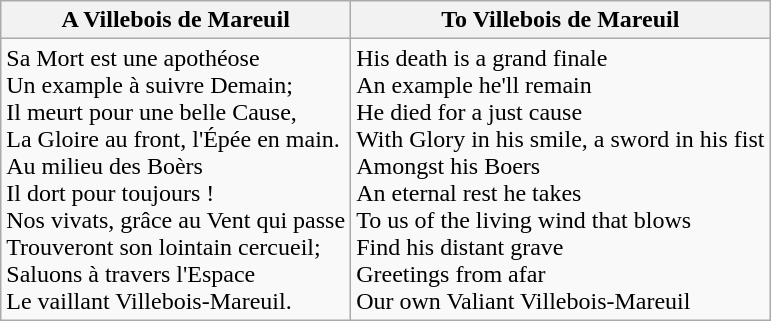<table class="wikitable">
<tr>
<th>A Villebois de Mareuil</th>
<th>To Villebois de Mareuil</th>
</tr>
<tr>
<td>Sa Mort est une apothéose<br>Un example à suivre Demain;<br>Il meurt pour une belle Cause,<br>La Gloire au front, l'Épée en main.<br>Au milieu des Boèrs<br>Il dort pour toujours !<br>Nos vivats, grâce au Vent qui passe<br>Trouveront son lointain cercueil;<br>Saluons à travers l'Espace<br>Le vaillant Villebois-Mareuil.</td>
<td>His death is a grand finale<br>An example he'll remain<br>He died for a just cause<br>With Glory in his smile, a sword in his fist<br>Amongst his Boers<br>An eternal rest he takes<br>To us of the living wind that blows<br>Find his distant grave<br>Greetings from afar<br>Our own Valiant Villebois-Mareuil</td>
</tr>
</table>
